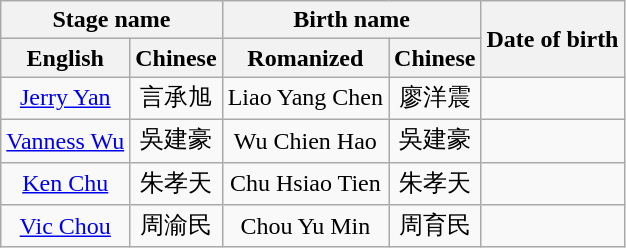<table class="wikitable">
<tr>
<th colspan="2" style="text-align:center;">Stage name</th>
<th colspan="2" style="text-align:center;">Birth name</th>
<th rowspan="2" style="text-align:center;">Date of birth</th>
</tr>
<tr>
<th style="text-align:center;">English</th>
<th style="text-align:center;">Chinese</th>
<th style="text-align:center;">Romanized</th>
<th style="text-align:center;">Chinese</th>
</tr>
<tr>
<td style="text-align:center;"><a href='#'>Jerry Yan</a></td>
<td style="text-align:center;">言承旭</td>
<td style="text-align:center;">Liao Yang Chen</td>
<td style="text-align:center;">廖洋震</td>
<td style="text-align:center;"></td>
</tr>
<tr>
<td style="text-align:center;"><a href='#'>Vanness Wu</a></td>
<td style="text-align:center;">吳建豪</td>
<td style="text-align:center;">Wu Chien Hao</td>
<td style="text-align:center;">吳建豪</td>
<td style="text-align:center;"></td>
</tr>
<tr>
<td style="text-align:center;"><a href='#'>Ken Chu</a></td>
<td style="text-align:center;">朱孝天</td>
<td style="text-align:center;">Chu Hsiao Tien</td>
<td style="text-align:center;">朱孝天</td>
<td style="text-align:center;"></td>
</tr>
<tr>
<td style="text-align:center;"><a href='#'>Vic Chou</a></td>
<td style="text-align:center;">周渝民</td>
<td style="text-align:center;">Chou Yu Min</td>
<td style="text-align:center;">周育民</td>
<td style="text-align:center;"></td>
</tr>
</table>
